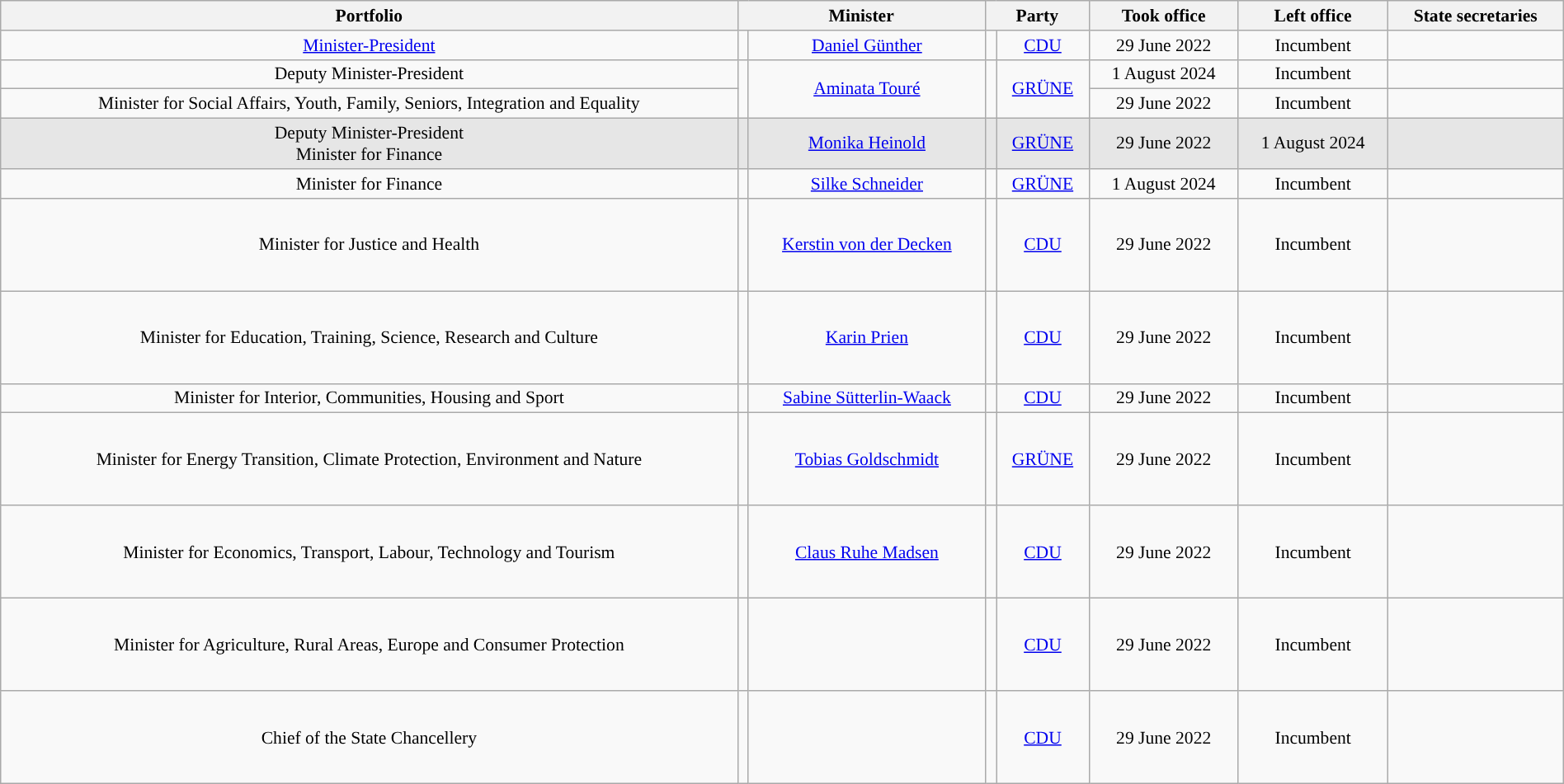<table class="wikitable" style="width:100%; text-align:center; font-size:90%">
<tr>
<th>Portfolio</th>
<th colspan="2">Minister</th>
<th colspan="2">Party</th>
<th>Took office</th>
<th>Left office</th>
<th>State secretaries</th>
</tr>
<tr>
<td><a href='#'>Minister-President</a></td>
<td></td>
<td><a href='#'>Daniel Günther</a><br></td>
<td></td>
<td><a href='#'>CDU</a></td>
<td>29 June 2022</td>
<td>Incumbent</td>
<td></td>
</tr>
<tr>
<td>Deputy Minister-President</td>
<td rowspan="2"></td>
<td rowspan="2"><a href='#'>Aminata Touré</a><br></td>
<td rowspan="2"></td>
<td rowspan="2"><a href='#'>GRÜNE</a></td>
<td>1 August 2024</td>
<td>Incumbent</td>
<td></td>
</tr>
<tr>
<td>Minister for Social Affairs, Youth, Family, Seniors, Integration and Equality</td>
<td>29 June 2022</td>
<td>Incumbent</td>
<td></td>
</tr>
<tr style="background-color:#E6E6E6">
<td>Deputy Minister-President<br>Minister for Finance</td>
<td></td>
<td><a href='#'>Monika Heinold</a><br></td>
<td></td>
<td><a href='#'>GRÜNE</a></td>
<td>29 June 2022</td>
<td>1 August 2024</td>
<td></td>
</tr>
<tr>
<td>Minister for Finance</td>
<td></td>
<td><a href='#'>Silke Schneider</a><br></td>
<td></td>
<td><a href='#'>GRÜNE</a></td>
<td>1 August 2024</td>
<td>Incumbent</td>
<td></td>
</tr>
<tr style="height:75px">
<td>Minister for Justice and Health</td>
<td></td>
<td><a href='#'>Kerstin von der Decken</a><br></td>
<td></td>
<td><a href='#'>CDU</a></td>
<td>29 June 2022</td>
<td>Incumbent</td>
<td></td>
</tr>
<tr style="height:75px">
<td>Minister for Education, Training, Science, Research and Culture</td>
<td></td>
<td><a href='#'>Karin Prien</a><br></td>
<td></td>
<td><a href='#'>CDU</a></td>
<td>29 June 2022</td>
<td>Incumbent</td>
<td></td>
</tr>
<tr>
<td>Minister for Interior, Communities, Housing and Sport</td>
<td></td>
<td><a href='#'>Sabine Sütterlin-Waack</a><br></td>
<td></td>
<td><a href='#'>CDU</a></td>
<td>29 June 2022</td>
<td>Incumbent</td>
<td></td>
</tr>
<tr style="height:75px">
<td>Minister for Energy Transition, Climate Protection, Environment and Nature</td>
<td></td>
<td><a href='#'>Tobias Goldschmidt</a><br></td>
<td></td>
<td><a href='#'>GRÜNE</a></td>
<td>29 June 2022</td>
<td>Incumbent</td>
<td></td>
</tr>
<tr style="height:75px">
<td>Minister for Economics, Transport, Labour, Technology and Tourism</td>
<td></td>
<td><a href='#'>Claus Ruhe Madsen</a><br></td>
<td></td>
<td><a href='#'>CDU</a></td>
<td>29 June 2022</td>
<td>Incumbent</td>
<td></td>
</tr>
<tr style="height:75px">
<td>Minister for Agriculture, Rural Areas, Europe and Consumer Protection</td>
<td></td>
<td><br></td>
<td></td>
<td><a href='#'>CDU</a></td>
<td>29 June 2022</td>
<td>Incumbent</td>
<td></td>
</tr>
<tr style="height:75px">
<td>Chief of the State Chancellery</td>
<td></td>
<td><br></td>
<td></td>
<td><a href='#'>CDU</a></td>
<td>29 June 2022</td>
<td>Incumbent</td>
<td></td>
</tr>
</table>
